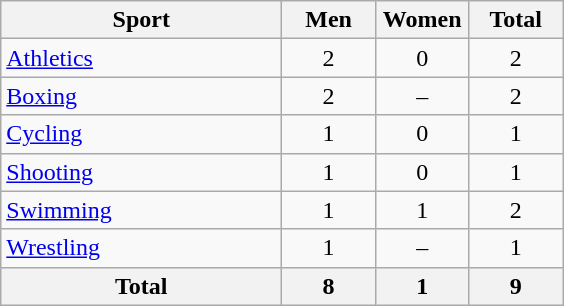<table class="wikitable sortable" style="text-align:center;">
<tr>
<th width=180>Sport</th>
<th width=55>Men</th>
<th width=55>Women</th>
<th width=55>Total</th>
</tr>
<tr>
<td align=left><a href='#'>Athletics</a></td>
<td>2</td>
<td>0</td>
<td>2</td>
</tr>
<tr>
<td align=left><a href='#'>Boxing</a></td>
<td>2</td>
<td>–</td>
<td>2</td>
</tr>
<tr>
<td align=left><a href='#'>Cycling</a></td>
<td>1</td>
<td>0</td>
<td>1</td>
</tr>
<tr>
<td align=left><a href='#'>Shooting</a></td>
<td>1</td>
<td>0</td>
<td>1</td>
</tr>
<tr>
<td align=left><a href='#'>Swimming</a></td>
<td>1</td>
<td>1</td>
<td>2</td>
</tr>
<tr>
<td align=left><a href='#'>Wrestling</a></td>
<td>1</td>
<td>–</td>
<td>1</td>
</tr>
<tr>
<th>Total</th>
<th>8</th>
<th>1</th>
<th>9</th>
</tr>
</table>
